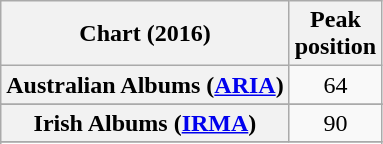<table class="wikitable sortable plainrowheaders" style="text-align:center">
<tr>
<th scope="col">Chart (2016)</th>
<th scope="col">Peak<br>position</th>
</tr>
<tr>
<th scope="row">Australian Albums (<a href='#'>ARIA</a>)</th>
<td>64</td>
</tr>
<tr>
</tr>
<tr>
</tr>
<tr>
</tr>
<tr>
</tr>
<tr>
<th scope="row">Irish Albums (<a href='#'>IRMA</a>)</th>
<td style="text-align:center">90</td>
</tr>
<tr>
</tr>
<tr>
</tr>
<tr>
</tr>
<tr>
</tr>
</table>
